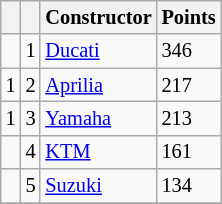<table class="wikitable" style="font-size: 85%;">
<tr>
<th></th>
<th></th>
<th>Constructor</th>
<th>Points</th>
</tr>
<tr>
<td></td>
<td align=center>1</td>
<td> <a href='#'>Ducati</a></td>
<td align=left>346</td>
</tr>
<tr>
<td> 1</td>
<td align=center>2</td>
<td> <a href='#'>Aprilia</a></td>
<td align=left>217</td>
</tr>
<tr>
<td> 1</td>
<td align=center>3</td>
<td> <a href='#'>Yamaha</a></td>
<td align=left>213</td>
</tr>
<tr>
<td></td>
<td align=center>4</td>
<td> <a href='#'>KTM</a></td>
<td align=left>161</td>
</tr>
<tr>
<td></td>
<td align=center>5</td>
<td> <a href='#'>Suzuki</a></td>
<td align=left>134</td>
</tr>
<tr>
</tr>
</table>
